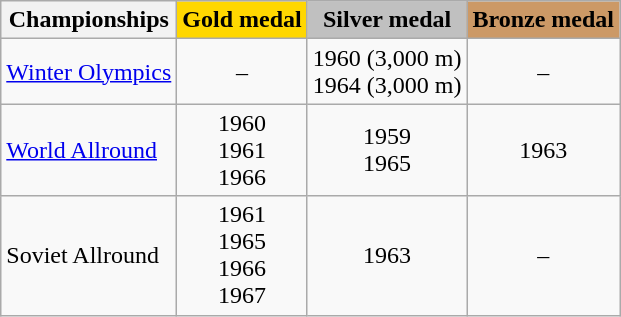<table class="wikitable">
<tr>
<th>Championships</th>
<td align=center bgcolor=gold><strong>Gold medal</strong></td>
<td align=center bgcolor=silver><strong>Silver medal</strong></td>
<td align=center bgcolor=cc9966><strong>Bronze medal</strong></td>
</tr>
<tr align="center">
<td align="left"><a href='#'>Winter Olympics</a></td>
<td>–</td>
<td>1960 (3,000 m) <br> 1964 (3,000 m)</td>
<td>–</td>
</tr>
<tr align="center">
<td align="left"><a href='#'>World Allround</a></td>
<td>1960 <br> 1961 <br> 1966</td>
<td>1959 <br> 1965</td>
<td>1963</td>
</tr>
<tr align="center">
<td align="left">Soviet Allround</td>
<td>1961 <br> 1965 <br> 1966 <br> 1967</td>
<td>1963</td>
<td>–</td>
</tr>
</table>
